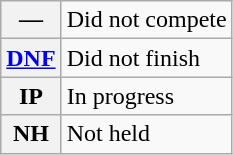<table class="wikitable">
<tr>
<th scope="row">—</th>
<td>Did not compete</td>
</tr>
<tr>
<th scope="row"><a href='#'>DNF</a></th>
<td>Did not finish</td>
</tr>
<tr>
<th scope="row">IP</th>
<td>In progress</td>
</tr>
<tr>
<th scope="row">NH</th>
<td>Not held</td>
</tr>
</table>
